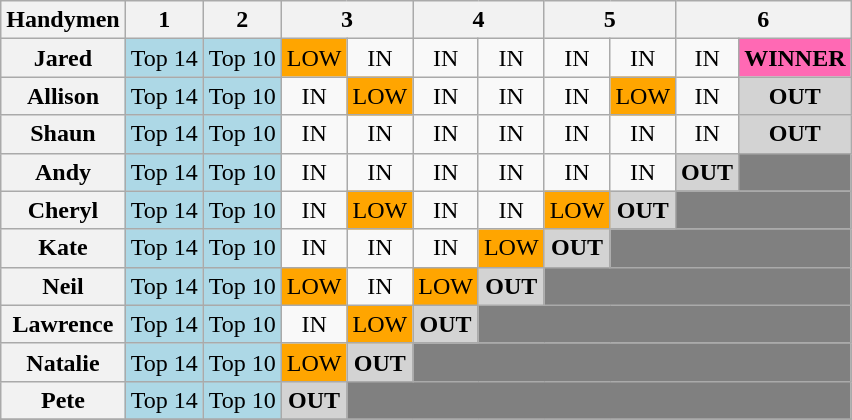<table class="wikitable" style="text-align:center">
<tr>
<th>Handymen</th>
<th>1</th>
<th>2</th>
<th colspan=2>3</th>
<th colspan=2>4</th>
<th colspan=2>5</th>
<th colspan=2>6</th>
</tr>
<tr>
<th>Jared</th>
<td bgcolor=lightblue>Top 14</td>
<td bgcolor=lightblue>Top 10</td>
<td bgcolor=orange>LOW</td>
<td>IN</td>
<td>IN</td>
<td>IN</td>
<td>IN</td>
<td>IN</td>
<td>IN</td>
<td bgcolor=hotpink><strong>WINNER</strong></td>
</tr>
<tr>
<th>Allison</th>
<td bgcolor=lightblue>Top 14</td>
<td bgcolor=lightblue>Top 10</td>
<td>IN</td>
<td bgcolor=orange>LOW</td>
<td>IN</td>
<td>IN</td>
<td>IN</td>
<td bgcolor=orange>LOW</td>
<td>IN</td>
<td bgcolor=lightgray><strong>OUT</strong></td>
</tr>
<tr>
<th>Shaun</th>
<td bgcolor=lightblue>Top 14</td>
<td bgcolor=lightblue>Top 10</td>
<td>IN</td>
<td>IN</td>
<td>IN</td>
<td>IN</td>
<td>IN</td>
<td>IN</td>
<td>IN</td>
<td bgcolor=lightgray><strong>OUT</strong></td>
</tr>
<tr>
<th>Andy</th>
<td bgcolor=lightblue>Top 14</td>
<td bgcolor=lightblue>Top 10</td>
<td>IN</td>
<td>IN</td>
<td>IN</td>
<td>IN</td>
<td>IN</td>
<td>IN</td>
<td bgcolor=lightgray><strong>OUT</strong></td>
<td colspan="1" bgcolor=gray></td>
</tr>
<tr>
<th>Cheryl</th>
<td bgcolor=lightblue>Top 14</td>
<td bgcolor=lightblue>Top 10</td>
<td>IN</td>
<td bgcolor=orange>LOW</td>
<td>IN</td>
<td>IN</td>
<td bgcolor=orange>LOW</td>
<td bgcolor=lightgray><strong>OUT</strong></td>
<td colspan="2" bgcolor=gray></td>
</tr>
<tr>
<th>Kate</th>
<td bgcolor=lightblue>Top 14</td>
<td bgcolor=lightblue>Top 10</td>
<td>IN</td>
<td>IN</td>
<td>IN</td>
<td bgcolor=orange>LOW</td>
<td bgcolor=lightgray><strong>OUT</strong></td>
<td colspan="3" bgcolor=gray></td>
</tr>
<tr>
<th>Neil</th>
<td bgcolor=lightblue>Top 14</td>
<td bgcolor=lightblue>Top 10</td>
<td bgcolor=orange>LOW</td>
<td>IN</td>
<td bgcolor=orange>LOW</td>
<td bgcolor=lightgray><strong>OUT</strong></td>
<td colspan="4" bgcolor=gray></td>
</tr>
<tr>
<th>Lawrence</th>
<td bgcolor=lightblue>Top 14</td>
<td bgcolor=lightblue>Top 10</td>
<td>IN</td>
<td bgcolor=orange>LOW</td>
<td bgcolor=lightgray><strong>OUT</strong></td>
<td colspan="5" bgcolor=gray></td>
</tr>
<tr>
<th>Natalie</th>
<td bgcolor=lightblue>Top 14</td>
<td bgcolor=lightblue>Top 10</td>
<td bgcolor=orange>LOW</td>
<td bgcolor=lightgray><strong>OUT</strong></td>
<td colspan="6" bgcolor=gray></td>
</tr>
<tr>
<th>Pete</th>
<td bgcolor=lightblue>Top 14</td>
<td bgcolor=lightblue>Top 10</td>
<td bgcolor=lightgray><strong>OUT</strong></td>
<td colspan="7" bgcolor=gray></td>
</tr>
<tr>
</tr>
</table>
